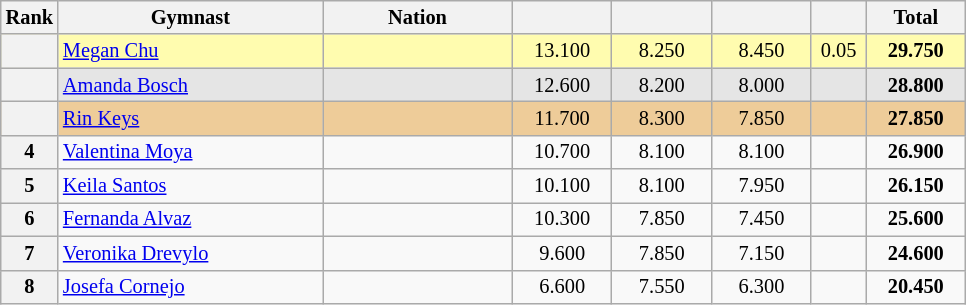<table class="wikitable sortable" style="text-align:center; font-size:85%">
<tr>
<th scope="col" style="width:20px;">Rank</th>
<th scope="col" style="width:170px;">Gymnast</th>
<th scope="col" style="width:120px;">Nation</th>
<th scope="col" style="width:60px;"></th>
<th scope="col" style="width:60px;"></th>
<th scope="col" style="width:60px;"></th>
<th scope="col" style="width:30px;"></th>
<th scope="col" style="width:60px;">Total</th>
</tr>
<tr bgcolor="fffcaf">
<th scope="row"></th>
<td align="left"><a href='#'>Megan Chu</a></td>
<td style="text-align:left;"></td>
<td>13.100</td>
<td>8.250</td>
<td>8.450</td>
<td>0.05</td>
<td><strong>29.750</strong></td>
</tr>
<tr bgcolor="e5e5e5">
<th scope="row"></th>
<td align="left"><a href='#'>Amanda Bosch</a></td>
<td style="text-align:left;"></td>
<td>12.600</td>
<td>8.200</td>
<td>8.000</td>
<td></td>
<td><strong>28.800</strong></td>
</tr>
<tr bgcolor="eecc99">
<th scope="row"></th>
<td align="left"><a href='#'>Rin Keys</a></td>
<td style="text-align:left;"></td>
<td>11.700</td>
<td>8.300</td>
<td>7.850</td>
<td></td>
<td><strong>27.850</strong></td>
</tr>
<tr>
<th scope="row">4</th>
<td align="left"><a href='#'>Valentina Moya</a></td>
<td style="text-align:left;"></td>
<td>10.700</td>
<td>8.100</td>
<td>8.100</td>
<td></td>
<td><strong>26.900</strong></td>
</tr>
<tr>
<th scope="row">5</th>
<td align="left"><a href='#'>Keila Santos</a></td>
<td style="text-align:left;"></td>
<td>10.100</td>
<td>8.100</td>
<td>7.950</td>
<td></td>
<td><strong>26.150</strong></td>
</tr>
<tr>
<th scope="row">6</th>
<td align="left"><a href='#'>Fernanda Alvaz</a></td>
<td style="text-align:left;"></td>
<td>10.300</td>
<td>7.850</td>
<td>7.450</td>
<td></td>
<td><strong>25.600</strong></td>
</tr>
<tr>
<th scope="row">7</th>
<td align="left"><a href='#'>Veronika Drevylo</a></td>
<td style="text-align:left;"></td>
<td>9.600</td>
<td>7.850</td>
<td>7.150</td>
<td></td>
<td><strong>24.600</strong></td>
</tr>
<tr>
<th scope="row">8</th>
<td align="left"><a href='#'>Josefa Cornejo</a></td>
<td style="text-align:left;"></td>
<td>6.600</td>
<td>7.550</td>
<td>6.300</td>
<td></td>
<td><strong>20.450</strong></td>
</tr>
</table>
